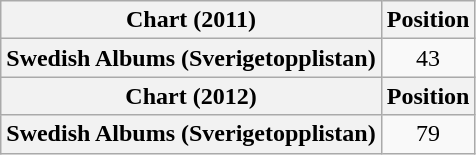<table class="wikitable plainrowheaders" style="text-align:center">
<tr>
<th scope="col">Chart (2011)</th>
<th scope="col">Position</th>
</tr>
<tr>
<th scope="row">Swedish Albums (Sverigetopplistan)</th>
<td>43</td>
</tr>
<tr>
<th scope="col">Chart (2012)</th>
<th scope="col">Position</th>
</tr>
<tr>
<th scope="row">Swedish Albums (Sverigetopplistan)</th>
<td>79</td>
</tr>
</table>
